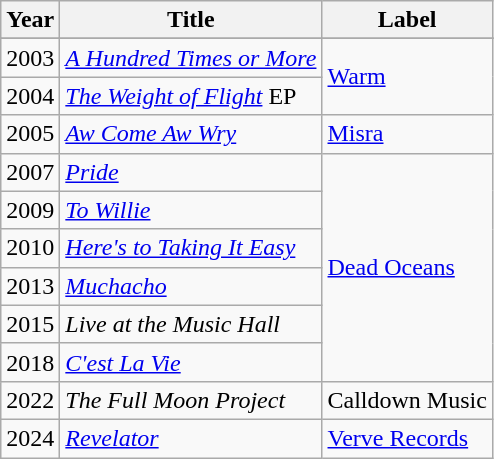<table class="wikitable">
<tr>
<th>Year</th>
<th>Title</th>
<th>Label</th>
</tr>
<tr>
</tr>
<tr>
<td>2003</td>
<td><em><a href='#'>A Hundred Times or More</a></em></td>
<td rowspan="2"><a href='#'>Warm</a></td>
</tr>
<tr>
<td>2004</td>
<td><em><a href='#'>The Weight of Flight</a></em> EP</td>
</tr>
<tr>
<td>2005</td>
<td><em><a href='#'>Aw Come Aw Wry</a></em></td>
<td><a href='#'>Misra</a></td>
</tr>
<tr>
<td>2007</td>
<td><em><a href='#'>Pride</a></em></td>
<td rowspan="6"><a href='#'>Dead Oceans</a></td>
</tr>
<tr>
<td>2009</td>
<td><em><a href='#'>To Willie</a></em></td>
</tr>
<tr>
<td>2010</td>
<td><em><a href='#'>Here's to Taking It Easy</a></em></td>
</tr>
<tr>
<td>2013</td>
<td><em><a href='#'>Muchacho</a></em></td>
</tr>
<tr>
<td>2015</td>
<td><em>Live at the Music Hall</em></td>
</tr>
<tr>
<td>2018</td>
<td><em><a href='#'>C'est La Vie</a></em></td>
</tr>
<tr>
<td>2022</td>
<td><em>The Full Moon Project</em></td>
<td>Calldown Music</td>
</tr>
<tr>
<td>2024</td>
<td><em><a href='#'>Revelator</a></em></td>
<td><a href='#'>Verve Records</a></td>
</tr>
</table>
